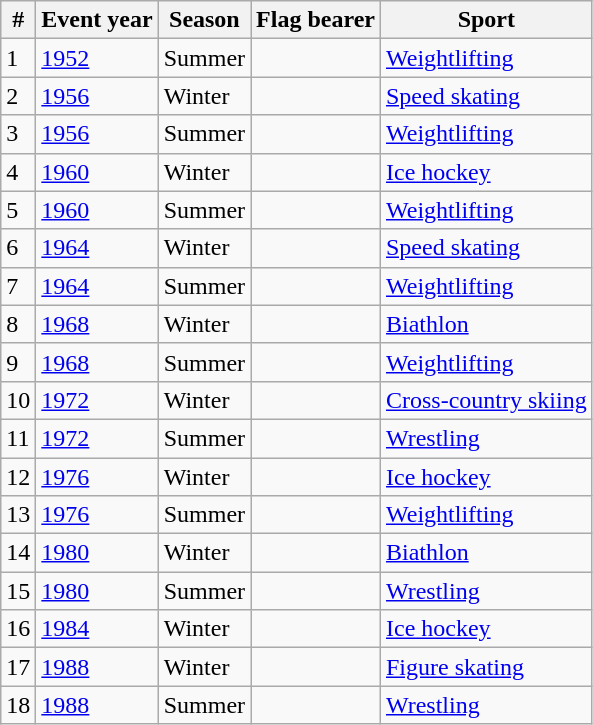<table class="wikitable sortable">
<tr>
<th>#</th>
<th>Event year</th>
<th>Season</th>
<th>Flag bearer</th>
<th>Sport</th>
</tr>
<tr>
<td>1</td>
<td><a href='#'>1952</a></td>
<td>Summer</td>
<td></td>
<td><a href='#'>Weightlifting</a></td>
</tr>
<tr>
<td>2</td>
<td><a href='#'>1956</a></td>
<td>Winter</td>
<td></td>
<td><a href='#'>Speed skating</a></td>
</tr>
<tr>
<td>3</td>
<td><a href='#'>1956</a></td>
<td>Summer</td>
<td></td>
<td><a href='#'>Weightlifting</a></td>
</tr>
<tr>
<td>4</td>
<td><a href='#'>1960</a></td>
<td>Winter</td>
<td></td>
<td><a href='#'>Ice hockey</a></td>
</tr>
<tr>
<td>5</td>
<td><a href='#'>1960</a></td>
<td>Summer</td>
<td></td>
<td><a href='#'>Weightlifting</a></td>
</tr>
<tr>
<td>6</td>
<td><a href='#'>1964</a></td>
<td>Winter</td>
<td></td>
<td><a href='#'>Speed skating</a></td>
</tr>
<tr>
<td>7</td>
<td><a href='#'>1964</a></td>
<td>Summer</td>
<td></td>
<td><a href='#'>Weightlifting</a></td>
</tr>
<tr>
<td>8</td>
<td><a href='#'>1968</a></td>
<td>Winter</td>
<td></td>
<td><a href='#'>Biathlon</a></td>
</tr>
<tr>
<td>9</td>
<td><a href='#'>1968</a></td>
<td>Summer</td>
<td></td>
<td><a href='#'>Weightlifting</a></td>
</tr>
<tr>
<td>10</td>
<td><a href='#'>1972</a></td>
<td>Winter</td>
<td></td>
<td><a href='#'>Cross-country skiing</a></td>
</tr>
<tr>
<td>11</td>
<td><a href='#'>1972</a></td>
<td>Summer</td>
<td></td>
<td><a href='#'>Wrestling</a></td>
</tr>
<tr>
<td>12</td>
<td><a href='#'>1976</a></td>
<td>Winter</td>
<td></td>
<td><a href='#'>Ice hockey</a></td>
</tr>
<tr>
<td>13</td>
<td><a href='#'>1976</a></td>
<td>Summer</td>
<td></td>
<td><a href='#'>Weightlifting</a></td>
</tr>
<tr>
<td>14</td>
<td><a href='#'>1980</a></td>
<td>Winter</td>
<td></td>
<td><a href='#'>Biathlon</a></td>
</tr>
<tr>
<td>15</td>
<td><a href='#'>1980</a></td>
<td>Summer</td>
<td></td>
<td><a href='#'>Wrestling</a></td>
</tr>
<tr>
<td>16</td>
<td><a href='#'>1984</a></td>
<td>Winter</td>
<td></td>
<td><a href='#'>Ice hockey</a></td>
</tr>
<tr>
<td>17</td>
<td><a href='#'>1988</a></td>
<td>Winter</td>
<td></td>
<td><a href='#'>Figure skating</a></td>
</tr>
<tr>
<td>18</td>
<td><a href='#'>1988</a></td>
<td>Summer</td>
<td></td>
<td><a href='#'>Wrestling</a></td>
</tr>
</table>
